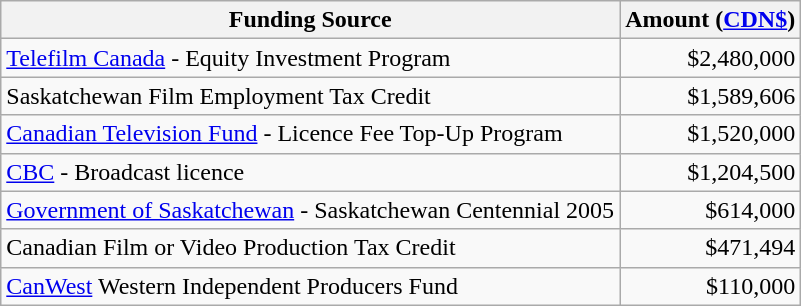<table class="wikitable">
<tr>
<th>Funding Source</th>
<th>Amount (<a href='#'>CDN$</a>)</th>
</tr>
<tr>
<td><a href='#'>Telefilm Canada</a> - Equity Investment Program</td>
<td style="text-align:right">$2,480,000</td>
</tr>
<tr>
<td>Saskatchewan Film Employment Tax Credit</td>
<td style="text-align:right">$1,589,606</td>
</tr>
<tr>
<td><a href='#'>Canadian Television Fund</a> - Licence Fee Top-Up Program</td>
<td style="text-align:right">$1,520,000</td>
</tr>
<tr>
<td><a href='#'>CBC</a> - Broadcast licence</td>
<td style="text-align:right">$1,204,500</td>
</tr>
<tr>
<td><a href='#'>Government of Saskatchewan</a> - Saskatchewan Centennial 2005</td>
<td style="text-align:right">$614,000</td>
</tr>
<tr>
<td>Canadian Film or Video Production Tax Credit</td>
<td style="text-align:right">$471,494</td>
</tr>
<tr>
<td><a href='#'>CanWest</a> Western Independent Producers Fund</td>
<td style="text-align:right">$110,000</td>
</tr>
</table>
